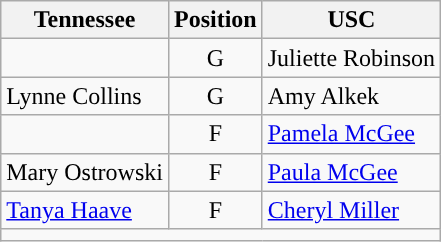<table class="wikitable">
<tr>
<th>Tennessee</th>
<th>Position</th>
<th>USC</th>
</tr>
<tr>
<td></td>
<td style="text-align:center">G</td>
<td>Juliette Robinson</td>
</tr>
<tr>
<td>Lynne Collins</td>
<td style="text-align:center">G</td>
<td>Amy Alkek</td>
</tr>
<tr>
<td></td>
<td style="text-align:center">F</td>
<td><a href='#'>Pamela McGee</a></td>
</tr>
<tr>
<td>Mary Ostrowski</td>
<td style="text-align:center">F</td>
<td><a href='#'>Paula McGee</a></td>
</tr>
<tr>
<td><a href='#'>Tanya Haave</a></td>
<td style="text-align:center">F</td>
<td><a href='#'>Cheryl Miller</a></td>
</tr>
<tr>
<td style="text-align:center" colspan=3></td>
</tr>
</table>
